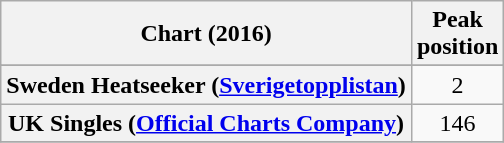<table class="wikitable plainrowheaders sortable" style="text-align:center">
<tr>
<th scope="col">Chart (2016)</th>
<th scope="col">Peak<br>position</th>
</tr>
<tr>
</tr>
<tr>
</tr>
<tr>
<th scope="row">Sweden Heatseeker (<a href='#'>Sverigetopplistan</a>)</th>
<td>2</td>
</tr>
<tr>
<th scope="row">UK Singles (<a href='#'>Official Charts Company</a>)</th>
<td align="center">146</td>
</tr>
<tr>
</tr>
</table>
